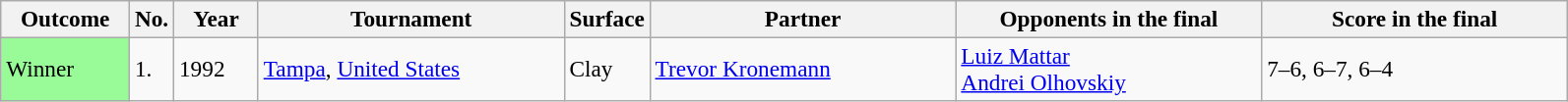<table class="sortable wikitable" style=font-size:97%>
<tr>
<th width=80>Outcome</th>
<th width=10>No.</th>
<th width=50>Year</th>
<th width=200>Tournament</th>
<th width=50>Surface</th>
<th width=200>Partner</th>
<th width=200>Opponents in the final</th>
<th width=200>Score in the final</th>
</tr>
<tr>
<td bgcolor=98FB98>Winner</td>
<td>1.</td>
<td>1992</td>
<td><a href='#'>Tampa</a>, <a href='#'>United States</a></td>
<td>Clay</td>
<td> <a href='#'>Trevor Kronemann</a></td>
<td> <a href='#'>Luiz Mattar</a><br> <a href='#'>Andrei Olhovskiy</a></td>
<td>7–6, 6–7, 6–4</td>
</tr>
</table>
